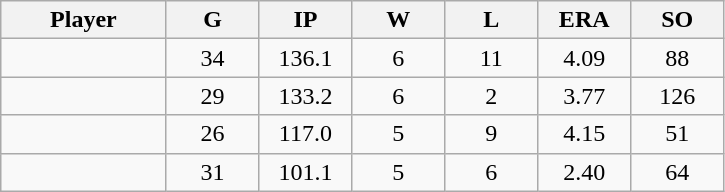<table class="wikitable sortable">
<tr>
<th bgcolor="#DDDDFF" width="16%">Player</th>
<th bgcolor="#DDDDFF" width="9%">G</th>
<th bgcolor="#DDDDFF" width="9%">IP</th>
<th bgcolor="#DDDDFF" width="9%">W</th>
<th bgcolor="#DDDDFF" width="9%">L</th>
<th bgcolor="#DDDDFF" width="9%">ERA</th>
<th bgcolor="#DDDDFF" width="9%">SO</th>
</tr>
<tr align="center">
<td></td>
<td>34</td>
<td>136.1</td>
<td>6</td>
<td>11</td>
<td>4.09</td>
<td>88</td>
</tr>
<tr align="center">
<td></td>
<td>29</td>
<td>133.2</td>
<td>6</td>
<td>2</td>
<td>3.77</td>
<td>126</td>
</tr>
<tr align="center">
<td></td>
<td>26</td>
<td>117.0</td>
<td>5</td>
<td>9</td>
<td>4.15</td>
<td>51</td>
</tr>
<tr align="center">
<td></td>
<td>31</td>
<td>101.1</td>
<td>5</td>
<td>6</td>
<td>2.40</td>
<td>64</td>
</tr>
</table>
